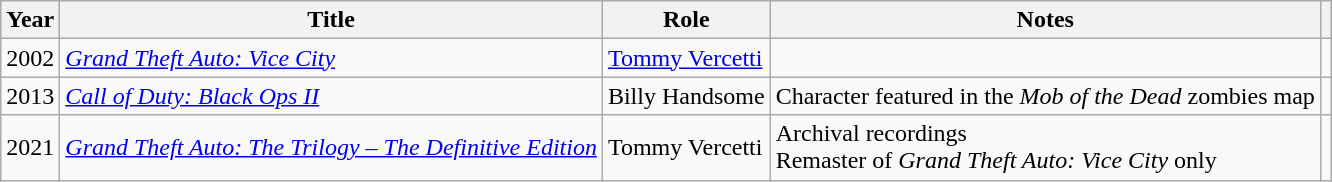<table class = "wikitable">
<tr>
<th>Year</th>
<th>Title</th>
<th>Role</th>
<th class="unsortable">Notes</th>
<th class="unsortable"></th>
</tr>
<tr>
<td>2002</td>
<td><em><a href='#'>Grand Theft Auto: Vice City</a></em></td>
<td><a href='#'>Tommy Vercetti</a></td>
<td></td>
<td></td>
</tr>
<tr>
<td>2013</td>
<td><em><a href='#'>Call of Duty: Black Ops II</a></em></td>
<td>Billy Handsome</td>
<td>Character featured in the <em>Mob of the Dead</em> zombies map</td>
<td></td>
</tr>
<tr>
<td>2021</td>
<td><em><a href='#'>Grand Theft Auto: The Trilogy – The Definitive Edition</a></em></td>
<td>Tommy Vercetti</td>
<td>Archival recordings<br>Remaster of <em>Grand Theft Auto: Vice City</em> only</td>
<td></td>
</tr>
</table>
